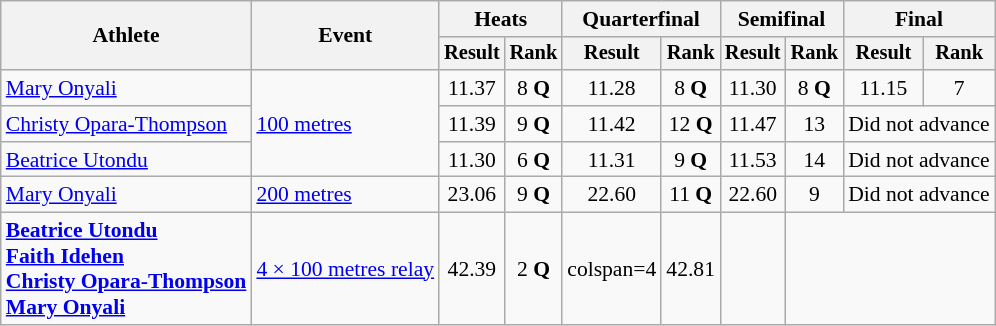<table class="wikitable" style="font-size:90%">
<tr>
<th rowspan="2">Athlete</th>
<th rowspan="2">Event</th>
<th colspan="2">Heats</th>
<th colspan="2">Quarterfinal</th>
<th colspan="2">Semifinal</th>
<th colspan="2">Final</th>
</tr>
<tr style="font-size:95%">
<th>Result</th>
<th>Rank</th>
<th>Result</th>
<th>Rank</th>
<th>Result</th>
<th>Rank</th>
<th>Result</th>
<th>Rank</th>
</tr>
<tr align=center>
<td align=left><a href='#'>Mary Onyali</a></td>
<td align=left rowspan=3><a href='#'>100 metres</a></td>
<td>11.37</td>
<td>8 <strong>Q</strong></td>
<td>11.28</td>
<td>8 <strong>Q</strong></td>
<td>11.30</td>
<td>8 <strong>Q</strong></td>
<td>11.15</td>
<td>7</td>
</tr>
<tr align=center>
<td align=left><a href='#'>Christy Opara-Thompson</a></td>
<td>11.39</td>
<td>9 <strong>Q</strong></td>
<td>11.42</td>
<td>12 <strong>Q</strong></td>
<td>11.47</td>
<td>13</td>
<td colspan=2>Did not advance</td>
</tr>
<tr align=center>
<td align=left><a href='#'>Beatrice Utondu</a></td>
<td>11.30</td>
<td>6 <strong>Q</strong></td>
<td>11.31</td>
<td>9 <strong>Q</strong></td>
<td>11.53</td>
<td>14</td>
<td colspan=2>Did not advance</td>
</tr>
<tr align=center>
<td align=left><a href='#'>Mary Onyali</a></td>
<td align=left><a href='#'>200 metres</a></td>
<td>23.06</td>
<td>9 <strong>Q</strong></td>
<td>22.60</td>
<td>11 <strong>Q</strong></td>
<td>22.60</td>
<td>9</td>
<td colspan=2>Did not advance</td>
</tr>
<tr align=center>
<td align=left><strong><a href='#'>Beatrice Utondu</a><br><a href='#'>Faith Idehen</a><br><a href='#'>Christy Opara-Thompson</a><br><a href='#'>Mary Onyali</a></strong></td>
<td align=left><a href='#'>4 × 100 metres relay</a></td>
<td>42.39</td>
<td>2 <strong>Q</strong></td>
<td>colspan=4</td>
<td>42.81</td>
<td></td>
</tr>
</table>
